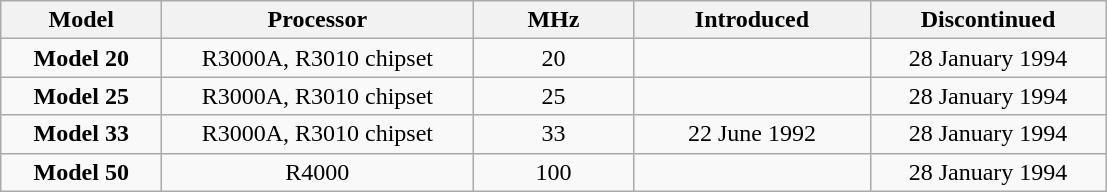<table class="wikitable" style=text-align:center>
<tr>
<th style="width:100px;">Model</th>
<th style="width:200px;">Processor</th>
<th style="width:100px;">MHz</th>
<th style="width:150px;">Introduced</th>
<th style="width:150px;">Discontinued</th>
</tr>
<tr>
<td><strong>Model 20</strong></td>
<td>R3000A, R3010 chipset</td>
<td>20</td>
<td></td>
<td>28 January 1994</td>
</tr>
<tr>
<td><strong>Model 25</strong></td>
<td>R3000A, R3010 chipset</td>
<td>25</td>
<td></td>
<td>28 January 1994</td>
</tr>
<tr>
<td><strong>Model 33</strong></td>
<td>R3000A, R3010 chipset</td>
<td>33</td>
<td>22 June 1992</td>
<td>28 January 1994</td>
</tr>
<tr>
<td><strong>Model 50</strong></td>
<td>R4000</td>
<td>100</td>
<td></td>
<td>28 January 1994</td>
</tr>
</table>
